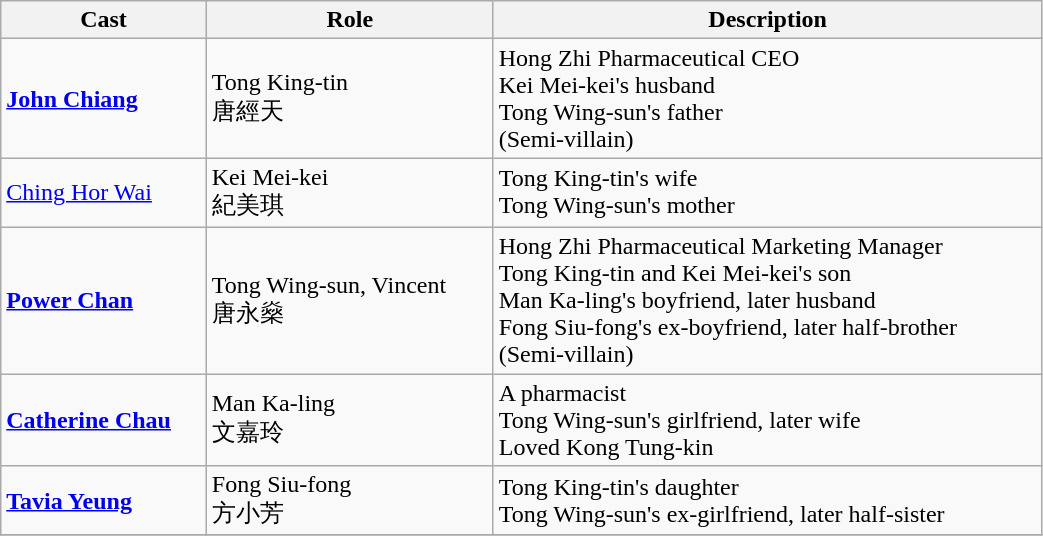<table class="wikitable" width="55%">
<tr>
<th>Cast</th>
<th>Role</th>
<th>Description</th>
</tr>
<tr>
<td><strong><a href='#'>John Chiang</a></strong></td>
<td>Tong King-tin<br>唐經天</td>
<td>Hong Zhi Pharmaceutical CEO<br>Kei Mei-kei's husband<br>Tong Wing-sun's father<br>(Semi-villain)</td>
</tr>
<tr>
<td><a href='#'>Ching Hor Wai</a></td>
<td>Kei Mei-kei<br>紀美琪</td>
<td>Tong King-tin's wife<br>Tong Wing-sun's mother</td>
</tr>
<tr>
<td><strong><a href='#'>Power Chan</a></strong></td>
<td>Tong Wing-sun, Vincent<br>唐永燊</td>
<td>Hong Zhi Pharmaceutical Marketing Manager<br>Tong King-tin and Kei Mei-kei's son<br>Man Ka-ling's boyfriend, later husband<br>Fong Siu-fong's ex-boyfriend, later half-brother<br>(Semi-villain)</td>
</tr>
<tr>
<td><strong><a href='#'>Catherine Chau</a></strong></td>
<td>Man Ka-ling<br>文嘉玲</td>
<td>A pharmacist<br>Tong Wing-sun's girlfriend, later wife<br>Loved Kong Tung-kin</td>
</tr>
<tr>
<td><strong><a href='#'>Tavia Yeung</a></strong></td>
<td>Fong Siu-fong<br>方小芳</td>
<td>Tong King-tin's daughter<br>Tong Wing-sun's ex-girlfriend, later half-sister</td>
</tr>
<tr>
</tr>
</table>
